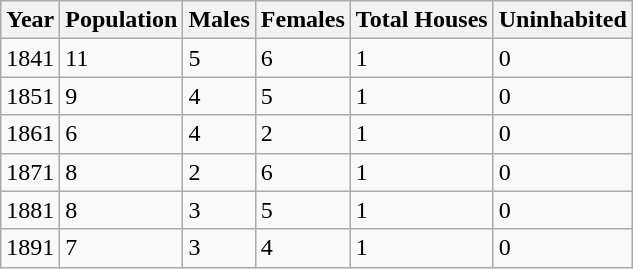<table class="wikitable">
<tr>
<th>Year</th>
<th>Population</th>
<th>Males</th>
<th>Females</th>
<th>Total Houses</th>
<th>Uninhabited</th>
</tr>
<tr>
<td>1841</td>
<td>11</td>
<td>5</td>
<td>6</td>
<td>1</td>
<td>0</td>
</tr>
<tr>
<td>1851</td>
<td>9</td>
<td>4</td>
<td>5</td>
<td>1</td>
<td>0</td>
</tr>
<tr>
<td>1861</td>
<td>6</td>
<td>4</td>
<td>2</td>
<td>1</td>
<td>0</td>
</tr>
<tr>
<td>1871</td>
<td>8</td>
<td>2</td>
<td>6</td>
<td>1</td>
<td>0</td>
</tr>
<tr>
<td>1881</td>
<td>8</td>
<td>3</td>
<td>5</td>
<td>1</td>
<td>0</td>
</tr>
<tr>
<td>1891</td>
<td>7</td>
<td>3</td>
<td>4</td>
<td>1</td>
<td>0</td>
</tr>
</table>
